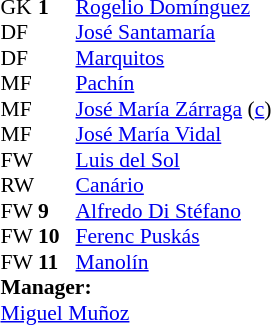<table style="font-size: 90%" cellspacing="0" cellpadding="0" align=center>
<tr>
<td colspan="4"></td>
</tr>
<tr>
<th width="25"></th>
<th width="25"></th>
</tr>
<tr>
<td>GK</td>
<td><strong>1</strong></td>
<td> <a href='#'>Rogelio Domínguez</a></td>
</tr>
<tr>
<td>DF</td>
<td></td>
<td> <a href='#'>José Santamaría</a></td>
</tr>
<tr>
<td>DF</td>
<td></td>
<td> <a href='#'>Marquitos</a></td>
</tr>
<tr>
<td>MF</td>
<td></td>
<td> <a href='#'>Pachín</a></td>
</tr>
<tr>
<td>MF</td>
<td></td>
<td> <a href='#'>José María Zárraga</a> (<a href='#'>c</a>)</td>
</tr>
<tr>
</tr>
<tr>
<td>MF</td>
<td></td>
<td> <a href='#'>José María Vidal</a></td>
</tr>
<tr>
<td>FW</td>
<td></td>
<td> <a href='#'>Luis del Sol</a></td>
</tr>
<tr>
<td>RW</td>
<td></td>
<td> <a href='#'>Canário</a></td>
</tr>
<tr>
<td>FW</td>
<td><strong>9</strong></td>
<td> <a href='#'>Alfredo Di Stéfano</a></td>
</tr>
<tr>
<td>FW</td>
<td><strong>10</strong></td>
<td> <a href='#'>Ferenc Puskás</a></td>
</tr>
<tr>
<td>FW</td>
<td><strong>11</strong></td>
<td> <a href='#'>Manolín</a></td>
</tr>
<tr>
<td colspan=3><strong>Manager:</strong></td>
</tr>
<tr>
<td colspan=4> <a href='#'>Miguel Muñoz</a></td>
</tr>
</table>
